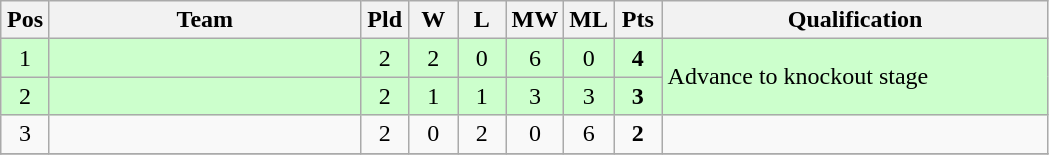<table class="wikitable" style="text-align:center">
<tr>
<th width=25>Pos</th>
<th width=200>Team</th>
<th width=25>Pld</th>
<th width=25>W</th>
<th width=25>L</th>
<th width=25>MW</th>
<th width=25>ML</th>
<th width=25>Pts</th>
<th width=250>Qualification</th>
</tr>
<tr bgcolor=ccffcc>
<td>1</td>
<td style="text-align:left;"></td>
<td>2</td>
<td>2</td>
<td>0</td>
<td>6</td>
<td>0</td>
<td><strong>4</strong></td>
<td rowspan=2 style="text-align:left;">Advance to knockout stage</td>
</tr>
<tr bgcolor=ccffcc>
<td>2</td>
<td style="text-align:left;"></td>
<td>2</td>
<td>1</td>
<td>1</td>
<td>3</td>
<td>3</td>
<td><strong>3</strong></td>
</tr>
<tr>
<td>3</td>
<td style="text-align:left;"></td>
<td>2</td>
<td>0</td>
<td>2</td>
<td>0</td>
<td>6</td>
<td><strong>2</strong></td>
<td></td>
</tr>
<tr>
</tr>
</table>
